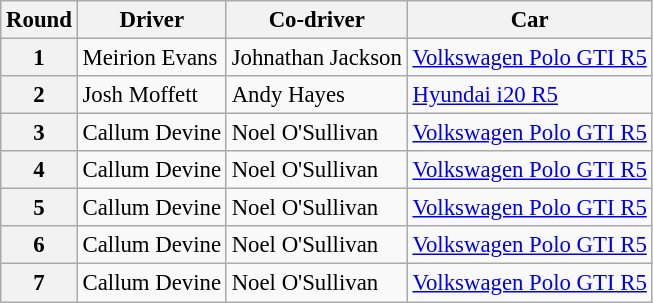<table class="wikitable" style="font-size: 95%;">
<tr>
<th>Round</th>
<th>Driver</th>
<th>Co-driver</th>
<th>Car</th>
</tr>
<tr>
<th>1</th>
<td>Meirion Evans</td>
<td>Johnathan Jackson</td>
<td><a href='#'>Volkswagen Polo GTI R5</a></td>
</tr>
<tr>
<th>2</th>
<td>Josh Moffett</td>
<td>Andy Hayes</td>
<td><a href='#'>Hyundai i20 R5</a></td>
</tr>
<tr>
<th>3</th>
<td>Callum Devine</td>
<td>Noel O'Sullivan</td>
<td><a href='#'>Volkswagen Polo GTI R5</a></td>
</tr>
<tr>
<th>4</th>
<td>Callum Devine</td>
<td>Noel O'Sullivan</td>
<td><a href='#'>Volkswagen Polo GTI R5</a></td>
</tr>
<tr>
<th>5</th>
<td>Callum Devine</td>
<td>Noel O'Sullivan</td>
<td><a href='#'>Volkswagen Polo GTI R5</a></td>
</tr>
<tr>
<th>6</th>
<td>Callum Devine</td>
<td>Noel O'Sullivan</td>
<td><a href='#'>Volkswagen Polo GTI R5</a></td>
</tr>
<tr>
<th>7</th>
<td>Callum Devine</td>
<td>Noel O'Sullivan</td>
<td><a href='#'>Volkswagen Polo GTI R5</a></td>
</tr>
</table>
